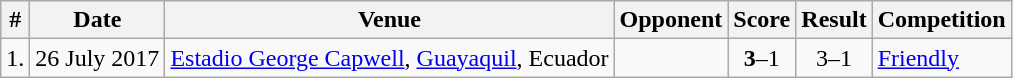<table class="wikitable sortable">
<tr>
<th>#</th>
<th>Date</th>
<th>Venue</th>
<th>Opponent</th>
<th>Score</th>
<th>Result</th>
<th>Competition</th>
</tr>
<tr>
<td>1.</td>
<td>26 July 2017</td>
<td><a href='#'>Estadio George Capwell</a>, <a href='#'>Guayaquil</a>, Ecuador</td>
<td></td>
<td align=center><strong>3</strong>–1</td>
<td align=center>3–1</td>
<td><a href='#'>Friendly</a></td>
</tr>
</table>
